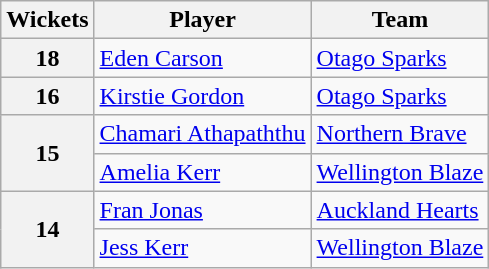<table class="wikitable">
<tr>
<th>Wickets</th>
<th>Player</th>
<th>Team</th>
</tr>
<tr>
<th>18</th>
<td><a href='#'>Eden Carson</a></td>
<td><a href='#'>Otago Sparks</a></td>
</tr>
<tr>
<th>16</th>
<td><a href='#'>Kirstie Gordon</a></td>
<td><a href='#'>Otago Sparks</a></td>
</tr>
<tr>
<th rowspan="2">15</th>
<td><a href='#'>Chamari Athapaththu</a></td>
<td><a href='#'>Northern Brave</a></td>
</tr>
<tr>
<td><a href='#'>Amelia Kerr</a></td>
<td><a href='#'>Wellington Blaze</a></td>
</tr>
<tr>
<th rowspan="2">14</th>
<td><a href='#'>Fran Jonas</a></td>
<td><a href='#'>Auckland Hearts</a></td>
</tr>
<tr>
<td><a href='#'>Jess Kerr</a></td>
<td><a href='#'>Wellington Blaze</a></td>
</tr>
</table>
